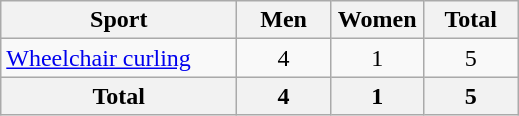<table class="wikitable sortable" style=text-align:center>
<tr>
<th width=150>Sport</th>
<th width=55>Men</th>
<th width=55>Women</th>
<th width=55>Total</th>
</tr>
<tr>
<td align=left><a href='#'>Wheelchair curling</a></td>
<td>4</td>
<td>1</td>
<td>5</td>
</tr>
<tr>
<th>Total</th>
<th>4</th>
<th>1</th>
<th>5</th>
</tr>
</table>
